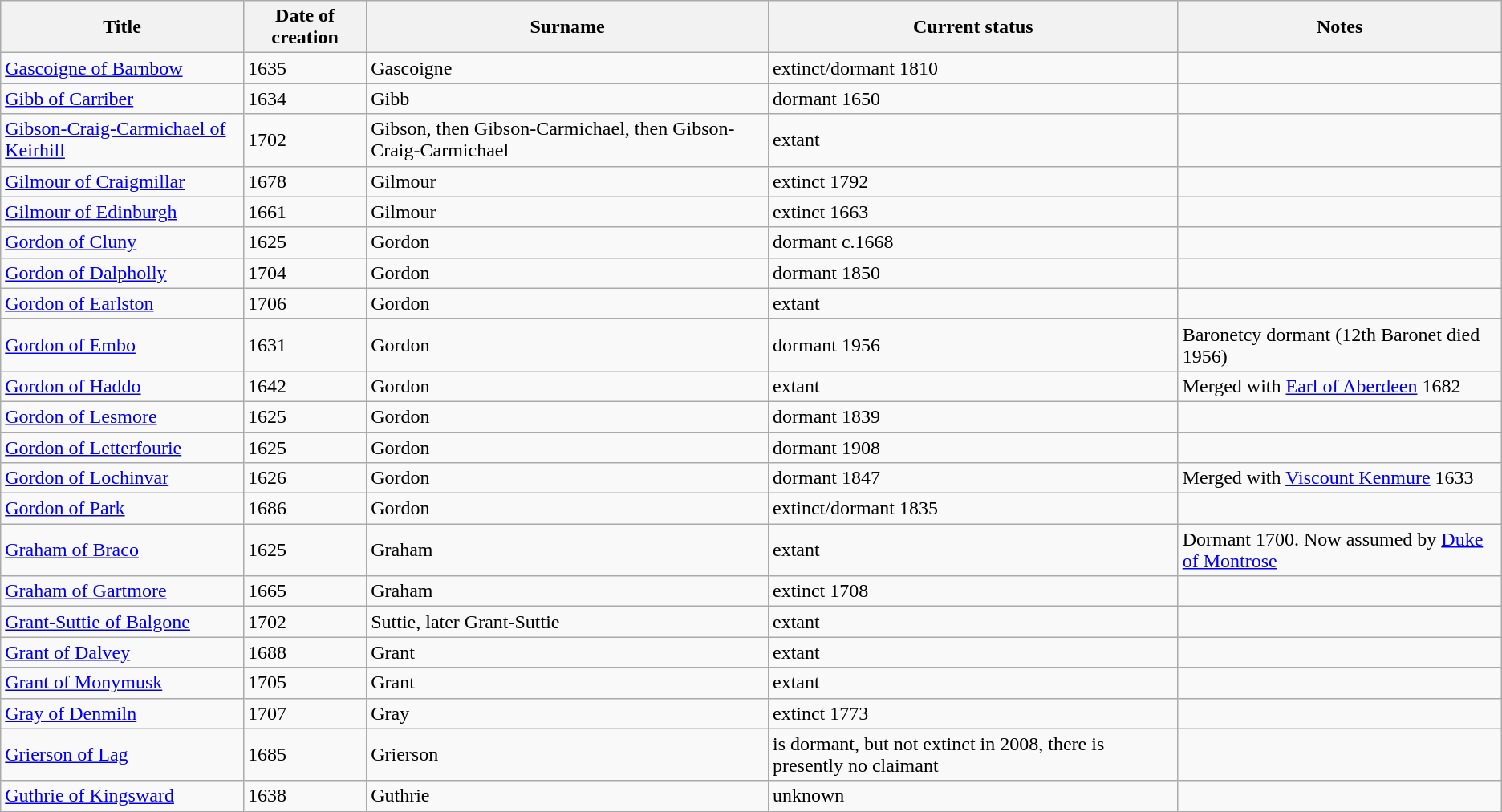<table class="wikitable">
<tr>
<th>Title</th>
<th>Date of creation</th>
<th>Surname</th>
<th>Current status</th>
<th>Notes</th>
</tr>
<tr>
<td><a href='#'>Gascoigne of Barnbow</a></td>
<td>1635</td>
<td>Gascoigne</td>
<td>extinct/dormant 1810</td>
<td> </td>
</tr>
<tr>
<td><a href='#'>Gibb of Carriber</a></td>
<td>1634</td>
<td>Gibb</td>
<td>dormant 1650</td>
<td> </td>
</tr>
<tr>
<td><a href='#'>Gibson-Craig-Carmichael of Keirhill</a></td>
<td>1702</td>
<td>Gibson, then Gibson-Carmichael, then Gibson-Craig-Carmichael</td>
<td>extant</td>
<td> </td>
</tr>
<tr>
<td><a href='#'>Gilmour of Craigmillar</a></td>
<td>1678</td>
<td>Gilmour</td>
<td>extinct 1792</td>
<td> </td>
</tr>
<tr>
<td><a href='#'>Gilmour of Edinburgh</a></td>
<td>1661</td>
<td>Gilmour</td>
<td>extinct 1663</td>
<td> </td>
</tr>
<tr>
<td><a href='#'>Gordon of Cluny</a></td>
<td>1625</td>
<td>Gordon</td>
<td>dormant c.1668</td>
<td> </td>
</tr>
<tr>
<td><a href='#'>Gordon of Dalpholly</a></td>
<td>1704</td>
<td>Gordon</td>
<td>dormant 1850</td>
<td> </td>
</tr>
<tr>
<td><a href='#'>Gordon of Earlston</a></td>
<td>1706</td>
<td>Gordon</td>
<td>extant</td>
<td> </td>
</tr>
<tr>
<td><a href='#'>Gordon of Embo</a></td>
<td>1631</td>
<td>Gordon</td>
<td>dormant 1956</td>
<td>Baronetcy dormant (12th Baronet died 1956)</td>
</tr>
<tr>
<td><a href='#'>Gordon of Haddo</a></td>
<td>1642</td>
<td>Gordon</td>
<td>extant</td>
<td>Merged with <a href='#'>Earl of Aberdeen</a> 1682</td>
</tr>
<tr>
<td><a href='#'>Gordon of Lesmore</a></td>
<td>1625</td>
<td>Gordon</td>
<td>dormant 1839</td>
<td> </td>
</tr>
<tr>
<td><a href='#'>Gordon of Letterfourie</a></td>
<td>1625</td>
<td>Gordon</td>
<td>dormant 1908</td>
<td> </td>
</tr>
<tr>
<td><a href='#'>Gordon of Lochinvar</a></td>
<td>1626</td>
<td>Gordon</td>
<td>dormant 1847</td>
<td>Merged with <a href='#'>Viscount Kenmure</a> 1633</td>
</tr>
<tr>
<td><a href='#'>Gordon of Park</a></td>
<td>1686</td>
<td>Gordon</td>
<td>extinct/dormant 1835</td>
<td> </td>
</tr>
<tr>
<td><a href='#'>Graham of Braco</a></td>
<td>1625</td>
<td>Graham</td>
<td>extant</td>
<td>Dormant 1700. Now assumed by <a href='#'>Duke of Montrose</a></td>
</tr>
<tr>
<td><a href='#'>Graham of Gartmore</a></td>
<td>1665</td>
<td>Graham</td>
<td>extinct 1708</td>
<td> </td>
</tr>
<tr>
<td><a href='#'>Grant-Suttie of Balgone</a></td>
<td>1702</td>
<td>Suttie, later Grant-Suttie</td>
<td>extant</td>
<td> </td>
</tr>
<tr>
<td><a href='#'>Grant of Dalvey</a></td>
<td>1688</td>
<td>Grant</td>
<td>extant</td>
<td> </td>
</tr>
<tr>
<td><a href='#'>Grant of Monymusk</a></td>
<td>1705</td>
<td>Grant</td>
<td>extant</td>
<td> </td>
</tr>
<tr>
<td><a href='#'>Gray of Denmiln</a></td>
<td>1707</td>
<td>Gray</td>
<td>extinct 1773</td>
<td> </td>
</tr>
<tr>
<td><a href='#'>Grierson of Lag</a></td>
<td>1685</td>
<td>Grierson</td>
<td>is dormant, but not extinct in 2008, there is presently no claimant</td>
<td> </td>
</tr>
<tr>
<td><a href='#'>Guthrie of Kingsward</a></td>
<td>1638</td>
<td>Guthrie</td>
<td>unknown</td>
<td> </td>
</tr>
</table>
